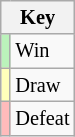<table class="wikitable" style="font-size: 85%">
<tr>
<th colspan="2">Key</th>
</tr>
<tr>
<td bgcolor=#BBF3BB></td>
<td>Win</td>
</tr>
<tr>
<td bgcolor=#FFFFBB></td>
<td>Draw</td>
</tr>
<tr>
<td bgcolor=#FFBBBB></td>
<td>Defeat</td>
</tr>
</table>
